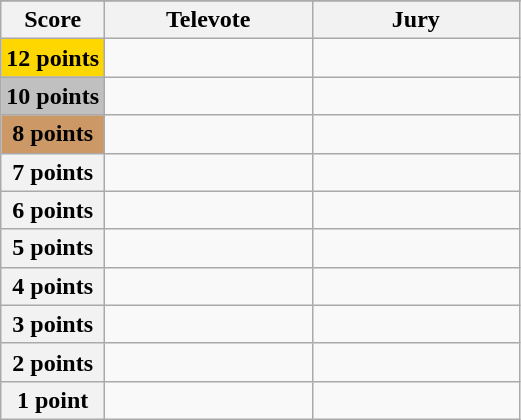<table class="wikitable">
<tr>
</tr>
<tr>
<th scope="col" width="20%">Score</th>
<th scope="col" width="40%">Televote</th>
<th scope="col" width="40%">Jury</th>
</tr>
<tr>
<th scope="row" style="background:gold">12 points</th>
<td></td>
<td></td>
</tr>
<tr>
<th scope="row" style="background:silver">10 points</th>
<td></td>
<td></td>
</tr>
<tr>
<th scope="row" style="background:#CC9966">8 points</th>
<td></td>
<td></td>
</tr>
<tr>
<th scope="row">7 points</th>
<td></td>
<td></td>
</tr>
<tr>
<th scope="row">6 points</th>
<td></td>
<td></td>
</tr>
<tr>
<th scope="row">5 points</th>
<td></td>
<td></td>
</tr>
<tr>
<th scope="row">4 points</th>
<td></td>
<td></td>
</tr>
<tr>
<th scope="row">3 points</th>
<td></td>
<td></td>
</tr>
<tr>
<th scope="row">2 points</th>
<td></td>
<td></td>
</tr>
<tr>
<th scope="row">1 point</th>
<td></td>
<td></td>
</tr>
</table>
